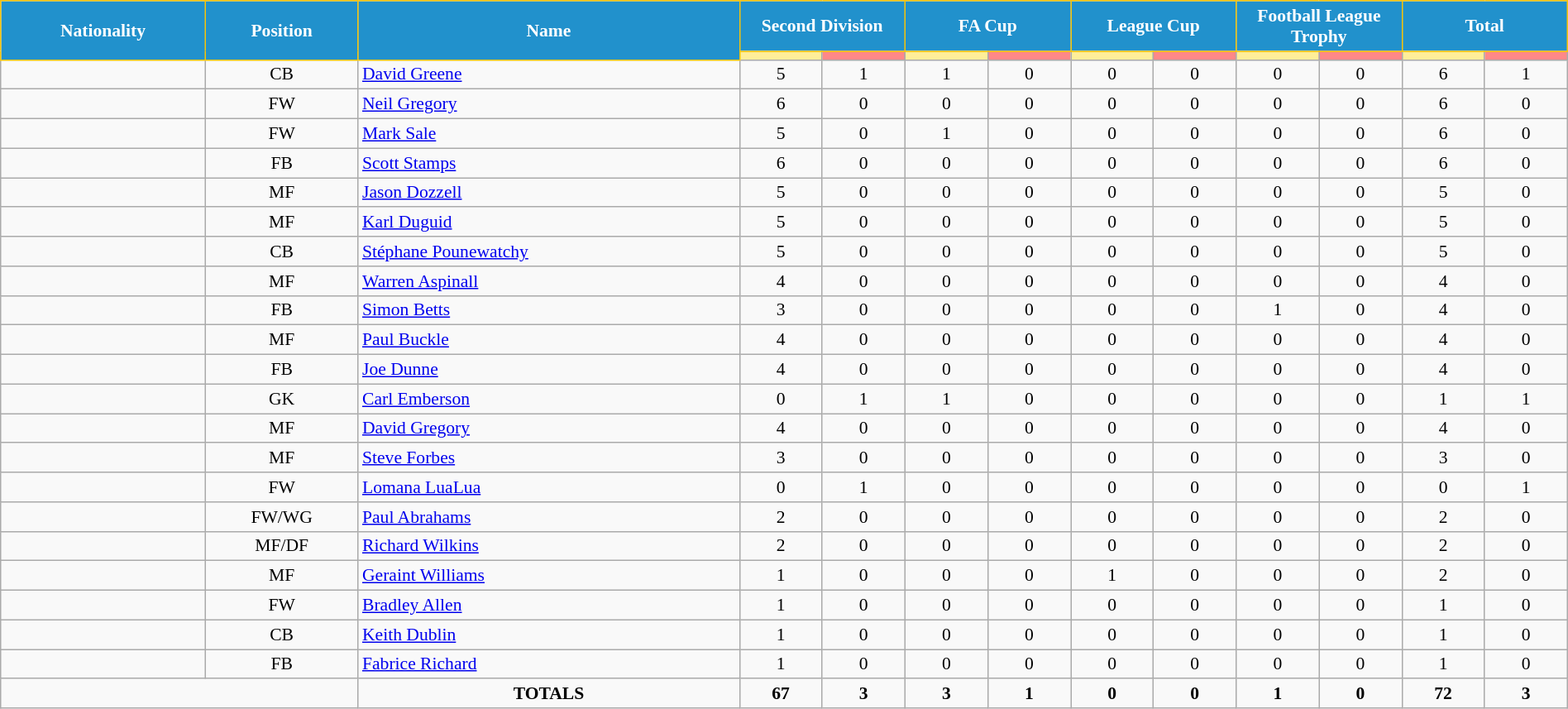<table class="wikitable" style="text-align:center; font-size:90%; width:100%;">
<tr>
<th rowspan="2" style="background:#2191CC; color:white; border:1px solid #F7C408; text-align:center;">Nationality</th>
<th rowspan="2" style="background:#2191CC; color:white; border:1px solid #F7C408; text-align:center;">Position</th>
<th rowspan="2" style="background:#2191CC; color:white; border:1px solid #F7C408; text-align:center;">Name</th>
<th colspan="2" style="background:#2191CC; color:white; border:1px solid #F7C408; text-align:center;">Second Division</th>
<th colspan="2" style="background:#2191CC; color:white; border:1px solid #F7C408; text-align:center;">FA Cup</th>
<th colspan="2" style="background:#2191CC; color:white; border:1px solid #F7C408; text-align:center;">League Cup</th>
<th colspan="2" style="background:#2191CC; color:white; border:1px solid #F7C408; text-align:center;">Football League Trophy</th>
<th colspan="2" style="background:#2191CC; color:white; border:1px solid #F7C408; text-align:center;">Total</th>
</tr>
<tr>
<th width=60 style="background: #FFEE99"></th>
<th width=60 style="background: #FF8888"></th>
<th width=60 style="background: #FFEE99"></th>
<th width=60 style="background: #FF8888"></th>
<th width=60 style="background: #FFEE99"></th>
<th width=60 style="background: #FF8888"></th>
<th width=60 style="background: #FFEE99"></th>
<th width=60 style="background: #FF8888"></th>
<th width=60 style="background: #FFEE99"></th>
<th width=60 style="background: #FF8888"></th>
</tr>
<tr>
<td></td>
<td>CB</td>
<td align="left"><a href='#'>David Greene</a></td>
<td>5</td>
<td>1</td>
<td>1</td>
<td>0</td>
<td>0</td>
<td>0</td>
<td>0</td>
<td>0</td>
<td>6</td>
<td>1</td>
</tr>
<tr>
<td></td>
<td>FW</td>
<td align="left"><a href='#'>Neil Gregory</a></td>
<td>6</td>
<td>0</td>
<td>0</td>
<td>0</td>
<td>0</td>
<td>0</td>
<td>0</td>
<td>0</td>
<td>6</td>
<td>0</td>
</tr>
<tr>
<td></td>
<td>FW</td>
<td align="left"><a href='#'>Mark Sale</a></td>
<td>5</td>
<td>0</td>
<td>1</td>
<td>0</td>
<td>0</td>
<td>0</td>
<td>0</td>
<td>0</td>
<td>6</td>
<td>0</td>
</tr>
<tr>
<td></td>
<td>FB</td>
<td align="left"><a href='#'>Scott Stamps</a></td>
<td>6</td>
<td>0</td>
<td>0</td>
<td>0</td>
<td>0</td>
<td>0</td>
<td>0</td>
<td>0</td>
<td>6</td>
<td>0</td>
</tr>
<tr>
<td></td>
<td>MF</td>
<td align="left"><a href='#'>Jason Dozzell</a></td>
<td>5</td>
<td>0</td>
<td>0</td>
<td>0</td>
<td>0</td>
<td>0</td>
<td>0</td>
<td>0</td>
<td>5</td>
<td>0</td>
</tr>
<tr>
<td></td>
<td>MF</td>
<td align="left"><a href='#'>Karl Duguid</a></td>
<td>5</td>
<td>0</td>
<td>0</td>
<td>0</td>
<td>0</td>
<td>0</td>
<td>0</td>
<td>0</td>
<td>5</td>
<td>0</td>
</tr>
<tr>
<td></td>
<td>CB</td>
<td align="left"><a href='#'>Stéphane Pounewatchy</a></td>
<td>5</td>
<td>0</td>
<td>0</td>
<td>0</td>
<td>0</td>
<td>0</td>
<td>0</td>
<td>0</td>
<td>5</td>
<td>0</td>
</tr>
<tr>
<td></td>
<td>MF</td>
<td align="left"><a href='#'>Warren Aspinall</a></td>
<td>4</td>
<td>0</td>
<td>0</td>
<td>0</td>
<td>0</td>
<td>0</td>
<td>0</td>
<td>0</td>
<td>4</td>
<td>0</td>
</tr>
<tr>
<td></td>
<td>FB</td>
<td align="left"><a href='#'>Simon Betts</a></td>
<td>3</td>
<td>0</td>
<td>0</td>
<td>0</td>
<td>0</td>
<td>0</td>
<td>1</td>
<td>0</td>
<td>4</td>
<td>0</td>
</tr>
<tr>
<td></td>
<td>MF</td>
<td align="left"><a href='#'>Paul Buckle</a></td>
<td>4</td>
<td>0</td>
<td>0</td>
<td>0</td>
<td>0</td>
<td>0</td>
<td>0</td>
<td>0</td>
<td>4</td>
<td>0</td>
</tr>
<tr>
<td></td>
<td>FB</td>
<td align="left"><a href='#'>Joe Dunne</a></td>
<td>4</td>
<td>0</td>
<td>0</td>
<td>0</td>
<td>0</td>
<td>0</td>
<td>0</td>
<td>0</td>
<td>4</td>
<td>0</td>
</tr>
<tr>
<td></td>
<td>GK</td>
<td align="left"><a href='#'>Carl Emberson</a></td>
<td>0</td>
<td>1</td>
<td>1</td>
<td>0</td>
<td>0</td>
<td>0</td>
<td>0</td>
<td>0</td>
<td>1</td>
<td>1</td>
</tr>
<tr>
<td></td>
<td>MF</td>
<td align="left"><a href='#'>David Gregory</a></td>
<td>4</td>
<td>0</td>
<td>0</td>
<td>0</td>
<td>0</td>
<td>0</td>
<td>0</td>
<td>0</td>
<td>4</td>
<td>0</td>
</tr>
<tr>
<td></td>
<td>MF</td>
<td align="left"><a href='#'>Steve Forbes</a></td>
<td>3</td>
<td>0</td>
<td>0</td>
<td>0</td>
<td>0</td>
<td>0</td>
<td>0</td>
<td>0</td>
<td>3</td>
<td>0</td>
</tr>
<tr>
<td></td>
<td>FW</td>
<td align="left"><a href='#'>Lomana LuaLua</a></td>
<td>0</td>
<td>1</td>
<td>0</td>
<td>0</td>
<td>0</td>
<td>0</td>
<td>0</td>
<td>0</td>
<td>0</td>
<td>1</td>
</tr>
<tr>
<td></td>
<td>FW/WG</td>
<td align="left"><a href='#'>Paul Abrahams</a></td>
<td>2</td>
<td>0</td>
<td>0</td>
<td>0</td>
<td>0</td>
<td>0</td>
<td>0</td>
<td>0</td>
<td>2</td>
<td>0</td>
</tr>
<tr>
<td></td>
<td>MF/DF</td>
<td align="left"><a href='#'>Richard Wilkins</a></td>
<td>2</td>
<td>0</td>
<td>0</td>
<td>0</td>
<td>0</td>
<td>0</td>
<td>0</td>
<td>0</td>
<td>2</td>
<td>0</td>
</tr>
<tr>
<td></td>
<td>MF</td>
<td align="left"><a href='#'>Geraint Williams</a></td>
<td>1</td>
<td>0</td>
<td>0</td>
<td>0</td>
<td>1</td>
<td>0</td>
<td>0</td>
<td>0</td>
<td>2</td>
<td>0</td>
</tr>
<tr>
<td></td>
<td>FW</td>
<td align="left"><a href='#'>Bradley Allen</a></td>
<td>1</td>
<td>0</td>
<td>0</td>
<td>0</td>
<td>0</td>
<td>0</td>
<td>0</td>
<td>0</td>
<td>1</td>
<td>0</td>
</tr>
<tr>
<td></td>
<td>CB</td>
<td align="left"><a href='#'>Keith Dublin</a></td>
<td>1</td>
<td>0</td>
<td>0</td>
<td>0</td>
<td>0</td>
<td>0</td>
<td>0</td>
<td>0</td>
<td>1</td>
<td>0</td>
</tr>
<tr>
<td></td>
<td>FB</td>
<td align="left"><a href='#'>Fabrice Richard</a></td>
<td>1</td>
<td>0</td>
<td>0</td>
<td>0</td>
<td>0</td>
<td>0</td>
<td>0</td>
<td>0</td>
<td>1</td>
<td>0</td>
</tr>
<tr>
<td colspan="2"></td>
<td><strong>TOTALS</strong></td>
<td><strong>67</strong></td>
<td><strong>3</strong></td>
<td><strong>3</strong></td>
<td><strong>1</strong></td>
<td><strong>0</strong></td>
<td><strong>0</strong></td>
<td><strong>1</strong></td>
<td><strong>0</strong></td>
<td><strong>72</strong></td>
<td><strong>3</strong></td>
</tr>
</table>
